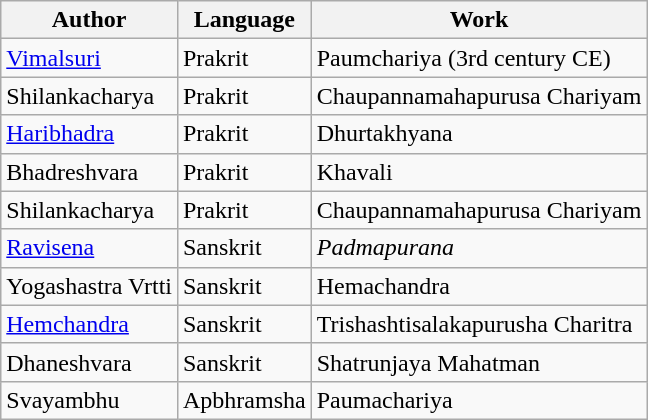<table class="wikitable">
<tr>
<th>Author</th>
<th>Language</th>
<th>Work</th>
</tr>
<tr>
<td><a href='#'>Vimalsuri</a></td>
<td>Prakrit</td>
<td>Paumchariya (3rd century CE)</td>
</tr>
<tr>
<td>Shilankacharya</td>
<td>Prakrit</td>
<td>Chaupannamahapurusa Chariyam</td>
</tr>
<tr>
<td><a href='#'>Haribhadra</a></td>
<td>Prakrit</td>
<td>Dhurtakhyana</td>
</tr>
<tr>
<td>Bhadreshvara</td>
<td>Prakrit</td>
<td>Khavali</td>
</tr>
<tr>
<td>Shilankacharya</td>
<td>Prakrit</td>
<td>Chaupannamahapurusa Chariyam</td>
</tr>
<tr>
<td><a href='#'>Ravisena</a></td>
<td>Sanskrit</td>
<td><em>Padmapurana</em></td>
</tr>
<tr>
<td>Yogashastra Vrtti</td>
<td>Sanskrit</td>
<td>Hemachandra</td>
</tr>
<tr>
<td><a href='#'>Hemchandra</a></td>
<td>Sanskrit</td>
<td>Trishashtisalakapurusha Charitra</td>
</tr>
<tr>
<td>Dhaneshvara</td>
<td>Sanskrit</td>
<td>Shatrunjaya Mahatman</td>
</tr>
<tr>
<td>Svayambhu</td>
<td>Apbhramsha</td>
<td>Paumachariya</td>
</tr>
</table>
